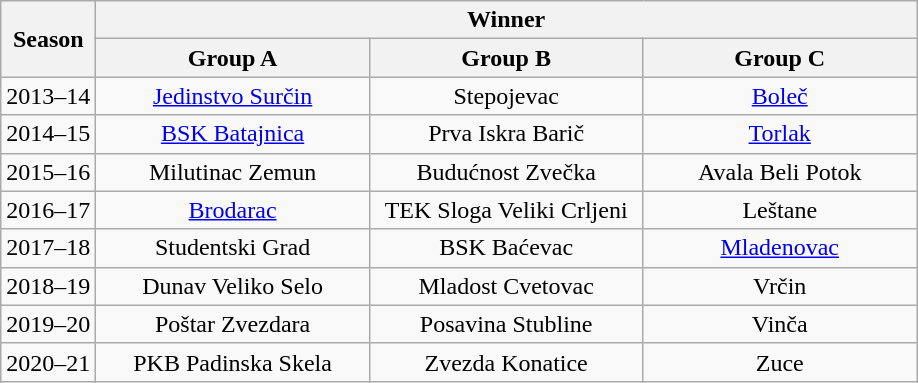<table class="wikitable sortable" style="text-align:center">
<tr>
<th rowspan="2">Season</th>
<th colspan="3">Winner</th>
</tr>
<tr>
<th width=175>Group A</th>
<th width=175>Group B</th>
<th width=175>Group C</th>
</tr>
<tr>
<td>2013–14</td>
<td><a href='#'>Jedinstvo Surčin</a></td>
<td>Stepojevac</td>
<td><a href='#'>Boleč</a></td>
</tr>
<tr>
<td>2014–15</td>
<td><a href='#'>BSK Batajnica</a></td>
<td>Prva Iskra Barič</td>
<td><a href='#'>Torlak</a></td>
</tr>
<tr>
<td>2015–16</td>
<td>Milutinac Zemun</td>
<td>Budućnost Zvečka</td>
<td>Avala Beli Potok</td>
</tr>
<tr>
<td>2016–17</td>
<td><a href='#'>Brodarac</a></td>
<td>TEK Sloga Veliki Crljeni</td>
<td>Leštane</td>
</tr>
<tr>
<td>2017–18</td>
<td>Studentski Grad</td>
<td>BSK Baćevac</td>
<td><a href='#'>Mladenovac</a></td>
</tr>
<tr>
<td>2018–19</td>
<td>Dunav Veliko Selo</td>
<td>Mladost Cvetovac</td>
<td>Vrčin</td>
</tr>
<tr>
<td>2019–20</td>
<td>Poštar Zvezdara</td>
<td>Posavina Stubline</td>
<td>Vinča</td>
</tr>
<tr>
<td>2020–21</td>
<td>PKB Padinska Skela</td>
<td>Zvezda Konatice</td>
<td>Zuce</td>
</tr>
</table>
